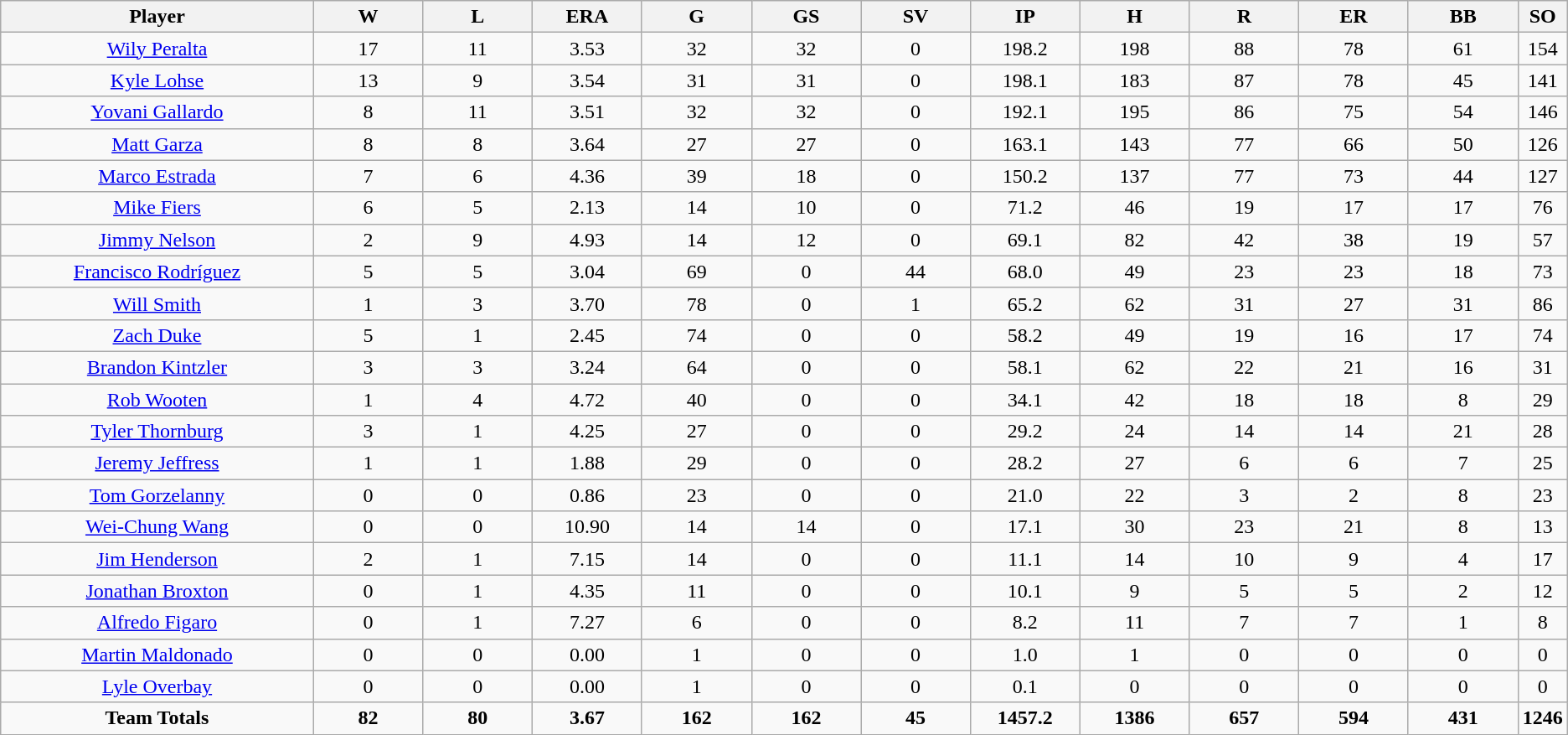<table class=wikitable style="text-align:center">
<tr>
<th bgcolor=#DDDDFF; width="20%">Player</th>
<th bgcolor=#DDDDFF; width="7%">W</th>
<th bgcolor=#DDDDFF; width="7%">L</th>
<th bgcolor=#DDDDFF; width="7%">ERA</th>
<th bgcolor=#DDDDFF; width="7%">G</th>
<th bgcolor=#DDDDFF; width="7%">GS</th>
<th bgcolor=#DDDDFF; width="7%">SV</th>
<th bgcolor=#DDDDFF; width="7%">IP</th>
<th bgcolor=#DDDDFF; width="7%">H</th>
<th bgcolor=#DDDDFF; width="7%">R</th>
<th bgcolor=#DDDDFF; width="7%">ER</th>
<th bgcolor=#DDDDFF; width="7%">BB</th>
<th bgcolor=#DDDDFF; width="7%">SO</th>
</tr>
<tr>
<td><a href='#'>Wily Peralta</a></td>
<td>17</td>
<td>11</td>
<td>3.53</td>
<td>32</td>
<td>32</td>
<td>0</td>
<td>198.2</td>
<td>198</td>
<td>88</td>
<td>78</td>
<td>61</td>
<td>154</td>
</tr>
<tr>
<td><a href='#'>Kyle Lohse</a></td>
<td>13</td>
<td>9</td>
<td>3.54</td>
<td>31</td>
<td>31</td>
<td>0</td>
<td>198.1</td>
<td>183</td>
<td>87</td>
<td>78</td>
<td>45</td>
<td>141</td>
</tr>
<tr>
<td><a href='#'>Yovani Gallardo</a></td>
<td>8</td>
<td>11</td>
<td>3.51</td>
<td>32</td>
<td>32</td>
<td>0</td>
<td>192.1</td>
<td>195</td>
<td>86</td>
<td>75</td>
<td>54</td>
<td>146</td>
</tr>
<tr>
<td><a href='#'>Matt Garza</a></td>
<td>8</td>
<td>8</td>
<td>3.64</td>
<td>27</td>
<td>27</td>
<td>0</td>
<td>163.1</td>
<td>143</td>
<td>77</td>
<td>66</td>
<td>50</td>
<td>126</td>
</tr>
<tr>
<td><a href='#'>Marco Estrada</a></td>
<td>7</td>
<td>6</td>
<td>4.36</td>
<td>39</td>
<td>18</td>
<td>0</td>
<td>150.2</td>
<td>137</td>
<td>77</td>
<td>73</td>
<td>44</td>
<td>127</td>
</tr>
<tr>
<td><a href='#'>Mike Fiers</a></td>
<td>6</td>
<td>5</td>
<td>2.13</td>
<td>14</td>
<td>10</td>
<td>0</td>
<td>71.2</td>
<td>46</td>
<td>19</td>
<td>17</td>
<td>17</td>
<td>76</td>
</tr>
<tr>
<td><a href='#'>Jimmy Nelson</a></td>
<td>2</td>
<td>9</td>
<td>4.93</td>
<td>14</td>
<td>12</td>
<td>0</td>
<td>69.1</td>
<td>82</td>
<td>42</td>
<td>38</td>
<td>19</td>
<td>57</td>
</tr>
<tr>
<td><a href='#'>Francisco Rodríguez</a></td>
<td>5</td>
<td>5</td>
<td>3.04</td>
<td>69</td>
<td>0</td>
<td>44</td>
<td>68.0</td>
<td>49</td>
<td>23</td>
<td>23</td>
<td>18</td>
<td>73</td>
</tr>
<tr>
<td><a href='#'>Will Smith</a></td>
<td>1</td>
<td>3</td>
<td>3.70</td>
<td>78</td>
<td>0</td>
<td>1</td>
<td>65.2</td>
<td>62</td>
<td>31</td>
<td>27</td>
<td>31</td>
<td>86</td>
</tr>
<tr>
<td><a href='#'>Zach Duke</a></td>
<td>5</td>
<td>1</td>
<td>2.45</td>
<td>74</td>
<td>0</td>
<td>0</td>
<td>58.2</td>
<td>49</td>
<td>19</td>
<td>16</td>
<td>17</td>
<td>74</td>
</tr>
<tr>
<td><a href='#'>Brandon Kintzler</a></td>
<td>3</td>
<td>3</td>
<td>3.24</td>
<td>64</td>
<td>0</td>
<td>0</td>
<td>58.1</td>
<td>62</td>
<td>22</td>
<td>21</td>
<td>16</td>
<td>31</td>
</tr>
<tr>
<td><a href='#'>Rob Wooten</a></td>
<td>1</td>
<td>4</td>
<td>4.72</td>
<td>40</td>
<td>0</td>
<td>0</td>
<td>34.1</td>
<td>42</td>
<td>18</td>
<td>18</td>
<td>8</td>
<td>29</td>
</tr>
<tr>
<td><a href='#'>Tyler Thornburg</a></td>
<td>3</td>
<td>1</td>
<td>4.25</td>
<td>27</td>
<td>0</td>
<td>0</td>
<td>29.2</td>
<td>24</td>
<td>14</td>
<td>14</td>
<td>21</td>
<td>28</td>
</tr>
<tr>
<td><a href='#'>Jeremy Jeffress</a></td>
<td>1</td>
<td>1</td>
<td>1.88</td>
<td>29</td>
<td>0</td>
<td>0</td>
<td>28.2</td>
<td>27</td>
<td>6</td>
<td>6</td>
<td>7</td>
<td>25</td>
</tr>
<tr>
<td><a href='#'>Tom Gorzelanny</a></td>
<td>0</td>
<td>0</td>
<td>0.86</td>
<td>23</td>
<td>0</td>
<td>0</td>
<td>21.0</td>
<td>22</td>
<td>3</td>
<td>2</td>
<td>8</td>
<td>23</td>
</tr>
<tr>
<td><a href='#'>Wei-Chung Wang</a></td>
<td>0</td>
<td>0</td>
<td>10.90</td>
<td>14</td>
<td>14</td>
<td>0</td>
<td>17.1</td>
<td>30</td>
<td>23</td>
<td>21</td>
<td>8</td>
<td>13</td>
</tr>
<tr>
<td><a href='#'>Jim Henderson</a></td>
<td>2</td>
<td>1</td>
<td>7.15</td>
<td>14</td>
<td>0</td>
<td>0</td>
<td>11.1</td>
<td>14</td>
<td>10</td>
<td>9</td>
<td>4</td>
<td>17</td>
</tr>
<tr>
<td><a href='#'>Jonathan Broxton</a></td>
<td>0</td>
<td>1</td>
<td>4.35</td>
<td>11</td>
<td>0</td>
<td>0</td>
<td>10.1</td>
<td>9</td>
<td>5</td>
<td>5</td>
<td>2</td>
<td>12</td>
</tr>
<tr>
<td><a href='#'>Alfredo Figaro</a></td>
<td>0</td>
<td>1</td>
<td>7.27</td>
<td>6</td>
<td>0</td>
<td>0</td>
<td>8.2</td>
<td>11</td>
<td>7</td>
<td>7</td>
<td>1</td>
<td>8</td>
</tr>
<tr>
<td><a href='#'>Martin Maldonado</a></td>
<td>0</td>
<td>0</td>
<td>0.00</td>
<td>1</td>
<td>0</td>
<td>0</td>
<td>1.0</td>
<td>1</td>
<td>0</td>
<td>0</td>
<td>0</td>
<td>0</td>
</tr>
<tr>
<td><a href='#'>Lyle Overbay</a></td>
<td>0</td>
<td>0</td>
<td>0.00</td>
<td>1</td>
<td>0</td>
<td>0</td>
<td>0.1</td>
<td>0</td>
<td>0</td>
<td>0</td>
<td>0</td>
<td>0</td>
</tr>
<tr>
<td><strong>Team Totals</strong></td>
<td><strong>82</strong></td>
<td><strong>80</strong></td>
<td><strong>3.67</strong></td>
<td><strong>162</strong></td>
<td><strong>162</strong></td>
<td><strong>45</strong></td>
<td><strong>1457.2</strong></td>
<td><strong>1386</strong></td>
<td><strong>657</strong></td>
<td><strong>594</strong></td>
<td><strong>431</strong></td>
<td><strong>1246</strong></td>
</tr>
</table>
